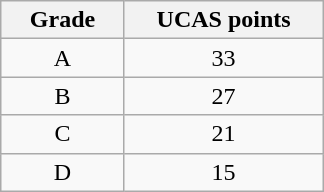<table class="wikitable" border="1" style="text-align:center; margin-left:1em;">
<tr>
<th width="75">Grade</th>
<th width="125">UCAS points</th>
</tr>
<tr>
<td align="center">A</td>
<td>33</td>
</tr>
<tr>
<td align="center">B</td>
<td>27</td>
</tr>
<tr>
<td align="center">C</td>
<td>21</td>
</tr>
<tr>
<td align="center">D</td>
<td>15</td>
</tr>
</table>
